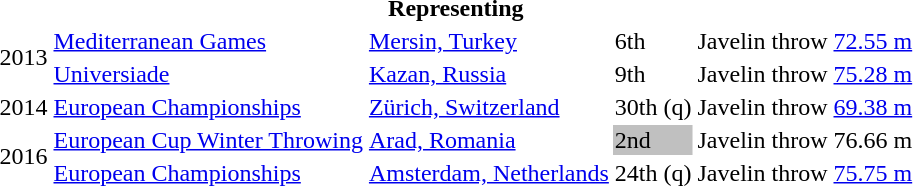<table>
<tr>
<th colspan="6">Representing </th>
</tr>
<tr>
<td rowspan=2>2013</td>
<td><a href='#'>Mediterranean Games</a></td>
<td><a href='#'>Mersin, Turkey</a></td>
<td>6th</td>
<td>Javelin throw</td>
<td><a href='#'>72.55 m</a></td>
</tr>
<tr>
<td><a href='#'>Universiade</a></td>
<td><a href='#'>Kazan, Russia</a></td>
<td>9th</td>
<td>Javelin throw</td>
<td><a href='#'>75.28 m</a></td>
</tr>
<tr>
<td>2014</td>
<td><a href='#'>European Championships</a></td>
<td><a href='#'>Zürich, Switzerland</a></td>
<td>30th (q)</td>
<td>Javelin throw</td>
<td><a href='#'>69.38 m</a></td>
</tr>
<tr>
<td rowspan=2>2016</td>
<td><a href='#'>European Cup Winter Throwing</a></td>
<td><a href='#'>Arad, Romania</a></td>
<td bgcolor=silver>2nd</td>
<td>Javelin throw</td>
<td>76.66 m</td>
</tr>
<tr>
<td><a href='#'>European Championships</a></td>
<td><a href='#'>Amsterdam, Netherlands</a></td>
<td>24th (q)</td>
<td>Javelin throw</td>
<td><a href='#'>75.75 m</a></td>
</tr>
</table>
